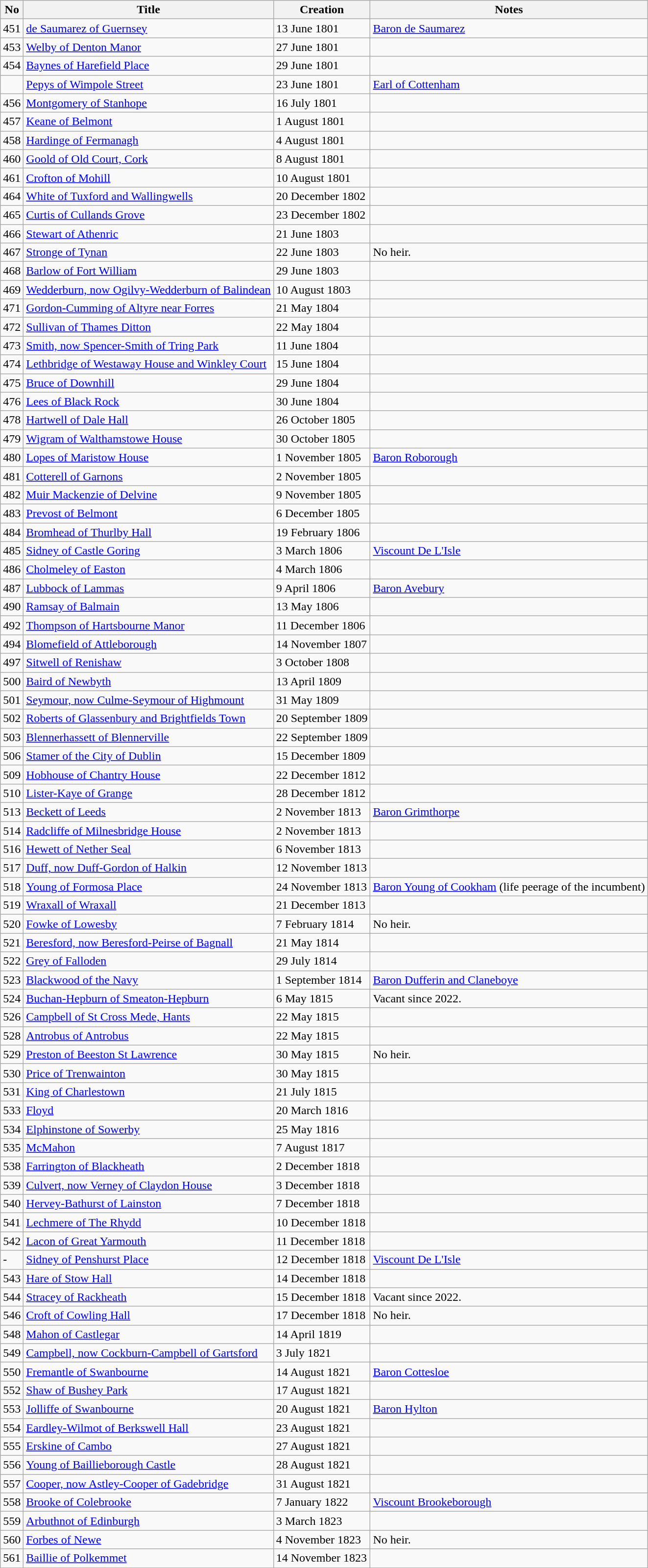<table class="wikitable">
<tr>
<th>No</th>
<th>Title</th>
<th>Creation</th>
<th>Notes</th>
</tr>
<tr>
<td>451</td>
<td><a href='#'>de Saumarez of Guernsey</a></td>
<td>13 June 1801</td>
<td><a href='#'>Baron de Saumarez</a></td>
</tr>
<tr>
<td>453</td>
<td><a href='#'>Welby of Denton Manor</a></td>
<td>27 June 1801</td>
<td></td>
</tr>
<tr>
<td>454</td>
<td><a href='#'>Baynes of Harefield Place</a></td>
<td>29 June 1801</td>
<td></td>
</tr>
<tr>
<td></td>
<td><a href='#'>Pepys of Wimpole Street</a></td>
<td>23 June 1801</td>
<td><a href='#'>Earl of Cottenham</a></td>
</tr>
<tr>
<td>456</td>
<td><a href='#'>Montgomery of Stanhope</a></td>
<td>16 July 1801</td>
<td></td>
</tr>
<tr>
<td>457</td>
<td><a href='#'>Keane of Belmont</a></td>
<td>1 August 1801</td>
<td></td>
</tr>
<tr>
<td>458</td>
<td><a href='#'>Hardinge of Fermanagh</a></td>
<td>4 August 1801</td>
<td></td>
</tr>
<tr>
<td>460</td>
<td><a href='#'>Goold of Old Court, Cork</a></td>
<td>8 August 1801</td>
<td></td>
</tr>
<tr>
<td>461</td>
<td><a href='#'>Crofton of Mohill</a></td>
<td>10 August 1801</td>
<td></td>
</tr>
<tr>
<td>464</td>
<td><a href='#'>White of Tuxford and Wallingwells</a></td>
<td>20 December 1802</td>
<td></td>
</tr>
<tr>
<td>465</td>
<td><a href='#'>Curtis of Cullands Grove</a></td>
<td>23 December 1802</td>
<td></td>
</tr>
<tr>
<td>466</td>
<td><a href='#'>Stewart of Athenric</a></td>
<td>21 June 1803</td>
<td></td>
</tr>
<tr>
<td>467</td>
<td><a href='#'>Stronge of Tynan</a></td>
<td>22 June 1803</td>
<td>No heir.</td>
</tr>
<tr>
<td>468</td>
<td><a href='#'>Barlow of Fort William</a></td>
<td>29 June 1803</td>
<td></td>
</tr>
<tr>
<td>469</td>
<td><a href='#'>Wedderburn, now Ogilvy-Wedderburn of Balindean</a></td>
<td>10 August 1803</td>
<td></td>
</tr>
<tr>
<td>471</td>
<td><a href='#'>Gordon-Cumming of Altyre near Forres</a></td>
<td>21 May 1804</td>
<td><br></td>
</tr>
<tr>
<td>472</td>
<td><a href='#'>Sullivan of Thames Ditton</a></td>
<td>22 May 1804</td>
<td></td>
</tr>
<tr>
<td>473</td>
<td><a href='#'>Smith, now Spencer-Smith of Tring Park</a></td>
<td>11 June 1804</td>
<td></td>
</tr>
<tr>
<td>474</td>
<td><a href='#'>Lethbridge of Westaway House and Winkley Court</a></td>
<td>15 June 1804</td>
<td></td>
</tr>
<tr>
<td>475</td>
<td><a href='#'>Bruce of Downhill</a></td>
<td>29 June 1804</td>
<td></td>
</tr>
<tr>
<td>476</td>
<td><a href='#'>Lees of Black Rock</a></td>
<td>30 June 1804</td>
<td></td>
</tr>
<tr>
<td>478</td>
<td><a href='#'>Hartwell of Dale Hall</a></td>
<td>26 October 1805</td>
<td></td>
</tr>
<tr>
<td>479</td>
<td><a href='#'>Wigram of Walthamstowe House</a></td>
<td>30 October 1805</td>
<td></td>
</tr>
<tr>
<td>480</td>
<td><a href='#'>Lopes of Maristow House</a></td>
<td>1 November 1805</td>
<td><a href='#'>Baron Roborough</a></td>
</tr>
<tr>
<td>481</td>
<td><a href='#'>Cotterell of Garnons</a></td>
<td>2 November 1805</td>
<td></td>
</tr>
<tr>
<td>482</td>
<td><a href='#'>Muir Mackenzie of Delvine</a></td>
<td>9 November 1805</td>
<td></td>
</tr>
<tr>
<td>483</td>
<td><a href='#'>Prevost of Belmont</a></td>
<td>6 December 1805</td>
<td></td>
</tr>
<tr>
<td>484</td>
<td><a href='#'>Bromhead of Thurlby Hall</a></td>
<td>19 February 1806</td>
<td></td>
</tr>
<tr>
<td>485</td>
<td><a href='#'>Sidney of Castle Goring</a></td>
<td>3 March 1806</td>
<td><a href='#'>Viscount De L'Isle</a></td>
</tr>
<tr>
<td>486</td>
<td><a href='#'>Cholmeley of Easton</a></td>
<td>4 March 1806</td>
<td></td>
</tr>
<tr>
<td>487</td>
<td><a href='#'>Lubbock of Lammas</a></td>
<td>9 April 1806</td>
<td><a href='#'>Baron Avebury</a></td>
</tr>
<tr>
<td>490</td>
<td><a href='#'>Ramsay of Balmain</a></td>
<td>13 May 1806</td>
<td></td>
</tr>
<tr>
<td>492</td>
<td><a href='#'>Thompson of Hartsbourne Manor</a></td>
<td>11 December 1806</td>
<td></td>
</tr>
<tr>
<td>494</td>
<td><a href='#'>Blomefield of Attleborough</a></td>
<td>14 November 1807</td>
<td></td>
</tr>
<tr>
<td>497</td>
<td><a href='#'>Sitwell of Renishaw</a></td>
<td>3 October 1808</td>
<td></td>
</tr>
<tr>
<td>500</td>
<td><a href='#'>Baird of Newbyth</a></td>
<td>13 April 1809</td>
<td></td>
</tr>
<tr>
<td>501</td>
<td><a href='#'>Seymour, now Culme-Seymour of Highmount</a></td>
<td>31 May 1809</td>
<td></td>
</tr>
<tr>
<td>502</td>
<td><a href='#'>Roberts of Glassenbury and Brightfields Town</a></td>
<td>20 September 1809</td>
<td></td>
</tr>
<tr>
<td>503</td>
<td><a href='#'>Blennerhassett of Blennerville</a></td>
<td>22 September 1809</td>
<td></td>
</tr>
<tr>
<td>506</td>
<td><a href='#'>Stamer of the City of Dublin</a></td>
<td>15 December 1809</td>
<td></td>
</tr>
<tr>
<td>509</td>
<td><a href='#'>Hobhouse of Chantry House</a></td>
<td>22 December 1812</td>
<td></td>
</tr>
<tr>
<td>510</td>
<td><a href='#'>Lister-Kaye of Grange</a></td>
<td>28 December 1812</td>
<td></td>
</tr>
<tr>
<td>513</td>
<td><a href='#'>Beckett of Leeds</a></td>
<td>2 November 1813</td>
<td><a href='#'>Baron Grimthorpe</a></td>
</tr>
<tr>
<td>514</td>
<td><a href='#'>Radcliffe of Milnesbridge House</a></td>
<td>2 November 1813</td>
<td></td>
</tr>
<tr>
<td>516</td>
<td><a href='#'>Hewett of Nether Seal</a></td>
<td>6 November 1813</td>
<td></td>
</tr>
<tr>
<td>517</td>
<td><a href='#'>Duff, now Duff-Gordon of Halkin</a></td>
<td>12 November 1813</td>
<td></td>
</tr>
<tr>
<td>518</td>
<td><a href='#'>Young of Formosa Place</a></td>
<td>24 November 1813</td>
<td><a href='#'>Baron Young of Cookham</a> (life peerage of the incumbent)</td>
</tr>
<tr>
<td>519</td>
<td><a href='#'>Wraxall of Wraxall</a></td>
<td>21 December 1813</td>
<td></td>
</tr>
<tr>
<td>520</td>
<td><a href='#'>Fowke of Lowesby</a></td>
<td>7 February 1814</td>
<td>No heir.</td>
</tr>
<tr>
<td>521</td>
<td><a href='#'>Beresford, now Beresford-Peirse of Bagnall</a></td>
<td>21 May 1814</td>
<td></td>
</tr>
<tr>
<td>522</td>
<td><a href='#'>Grey of Falloden</a></td>
<td>29 July 1814</td>
<td></td>
</tr>
<tr>
<td>523</td>
<td><a href='#'>Blackwood of the Navy</a></td>
<td>1 September 1814</td>
<td><a href='#'>Baron Dufferin and Claneboye</a></td>
</tr>
<tr>
<td>524</td>
<td><a href='#'>Buchan-Hepburn of Smeaton-Hepburn</a></td>
<td>6 May 1815</td>
<td>Vacant since 2022.</td>
</tr>
<tr>
<td>526</td>
<td><a href='#'>Campbell of St Cross Mede, Hants</a></td>
<td>22 May 1815</td>
<td></td>
</tr>
<tr>
<td>528</td>
<td><a href='#'>Antrobus of Antrobus</a></td>
<td>22 May 1815</td>
<td></td>
</tr>
<tr>
<td>529</td>
<td><a href='#'>Preston of Beeston St Lawrence</a></td>
<td>30 May 1815</td>
<td>No heir.</td>
</tr>
<tr>
<td>530</td>
<td><a href='#'>Price of Trenwainton</a></td>
<td>30 May 1815</td>
<td></td>
</tr>
<tr>
<td>531</td>
<td><a href='#'>King of Charlestown</a></td>
<td>21 July 1815</td>
<td></td>
</tr>
<tr>
<td>533</td>
<td><a href='#'>Floyd</a></td>
<td>20 March 1816</td>
<td></td>
</tr>
<tr>
<td>534</td>
<td><a href='#'>Elphinstone of Sowerby</a></td>
<td>25 May 1816</td>
<td></td>
</tr>
<tr>
<td>535</td>
<td><a href='#'>McMahon</a></td>
<td>7 August 1817</td>
<td></td>
</tr>
<tr>
<td>538</td>
<td><a href='#'>Farrington of Blackheath</a></td>
<td>2 December 1818</td>
<td></td>
</tr>
<tr>
<td>539</td>
<td><a href='#'>Culvert, now Verney of Claydon House</a></td>
<td>3 December 1818</td>
<td></td>
</tr>
<tr>
<td>540</td>
<td><a href='#'>Hervey-Bathurst of Lainston</a></td>
<td>7 December 1818</td>
<td></td>
</tr>
<tr>
<td>541</td>
<td><a href='#'>Lechmere of The Rhydd</a></td>
<td>10 December 1818</td>
<td></td>
</tr>
<tr>
<td>542</td>
<td><a href='#'>Lacon of Great Yarmouth</a></td>
<td>11 December 1818</td>
<td></td>
</tr>
<tr>
<td>-</td>
<td><a href='#'>Sidney of Penshurst Place</a></td>
<td>12 December 1818</td>
<td><a href='#'>Viscount De L'Isle</a></td>
</tr>
<tr>
<td>543</td>
<td><a href='#'>Hare of Stow Hall</a></td>
<td>14 December 1818</td>
<td></td>
</tr>
<tr>
<td>544</td>
<td><a href='#'>Stracey of Rackheath</a></td>
<td>15 December 1818</td>
<td>Vacant since 2022.</td>
</tr>
<tr>
<td>546</td>
<td><a href='#'>Croft of Cowling Hall</a></td>
<td>17 December 1818</td>
<td>No heir.</td>
</tr>
<tr>
<td>548</td>
<td><a href='#'>Mahon of Castlegar</a></td>
<td>14 April 1819</td>
<td></td>
</tr>
<tr>
<td>549</td>
<td><a href='#'>Campbell, now Cockburn-Campbell of Gartsford</a></td>
<td>3 July 1821</td>
<td></td>
</tr>
<tr>
<td>550</td>
<td><a href='#'>Fremantle of Swanbourne</a></td>
<td>14 August 1821</td>
<td><a href='#'>Baron Cottesloe</a></td>
</tr>
<tr>
<td>552</td>
<td><a href='#'>Shaw of Bushey Park</a></td>
<td>17 August 1821</td>
<td></td>
</tr>
<tr>
<td>553</td>
<td><a href='#'>Jolliffe of Swanbourne</a></td>
<td>20 August 1821</td>
<td><a href='#'>Baron Hylton</a></td>
</tr>
<tr>
<td>554</td>
<td><a href='#'>Eardley-Wilmot of Berkswell Hall</a></td>
<td>23 August 1821</td>
<td></td>
</tr>
<tr>
<td>555</td>
<td><a href='#'>Erskine of Cambo</a></td>
<td>27 August 1821</td>
<td></td>
</tr>
<tr>
<td>556</td>
<td><a href='#'>Young of Baillieborough Castle</a></td>
<td>28 August 1821</td>
<td></td>
</tr>
<tr>
<td>557</td>
<td><a href='#'>Cooper, now Astley-Cooper of Gadebridge</a></td>
<td>31 August 1821</td>
<td></td>
</tr>
<tr>
<td>558</td>
<td><a href='#'>Brooke of Colebrooke</a></td>
<td>7 January 1822</td>
<td><a href='#'>Viscount Brookeborough</a></td>
</tr>
<tr>
<td>559</td>
<td><a href='#'>Arbuthnot of Edinburgh</a></td>
<td>3 March 1823</td>
</tr>
<tr>
<td>560</td>
<td><a href='#'>Forbes of Newe</a></td>
<td>4 November 1823</td>
<td>No heir.</td>
</tr>
<tr>
<td>561</td>
<td><a href='#'>Baillie of Polkemmet</a></td>
<td>14 November 1823</td>
<td></td>
</tr>
</table>
